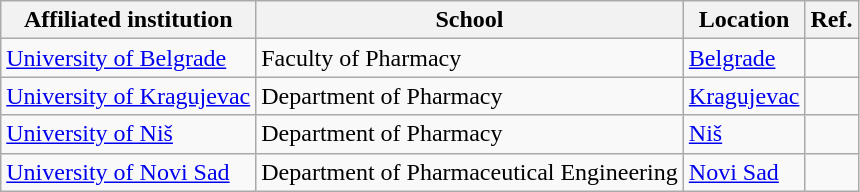<table class="wikitable sortable">
<tr>
<th>Affiliated institution</th>
<th>School</th>
<th>Location</th>
<th>Ref.</th>
</tr>
<tr>
<td><a href='#'>University of Belgrade</a></td>
<td>Faculty of Pharmacy</td>
<td><a href='#'>Belgrade</a></td>
<td></td>
</tr>
<tr>
<td><a href='#'>University of Kragujevac</a></td>
<td>Department of Pharmacy</td>
<td><a href='#'>Kragujevac</a></td>
<td></td>
</tr>
<tr>
<td><a href='#'>University of Niš</a></td>
<td>Department of Pharmacy</td>
<td><a href='#'>Niš</a></td>
<td></td>
</tr>
<tr>
<td><a href='#'>University of Novi Sad</a></td>
<td>Department of Pharmaceutical Engineering</td>
<td><a href='#'>Novi Sad</a></td>
<td></td>
</tr>
</table>
